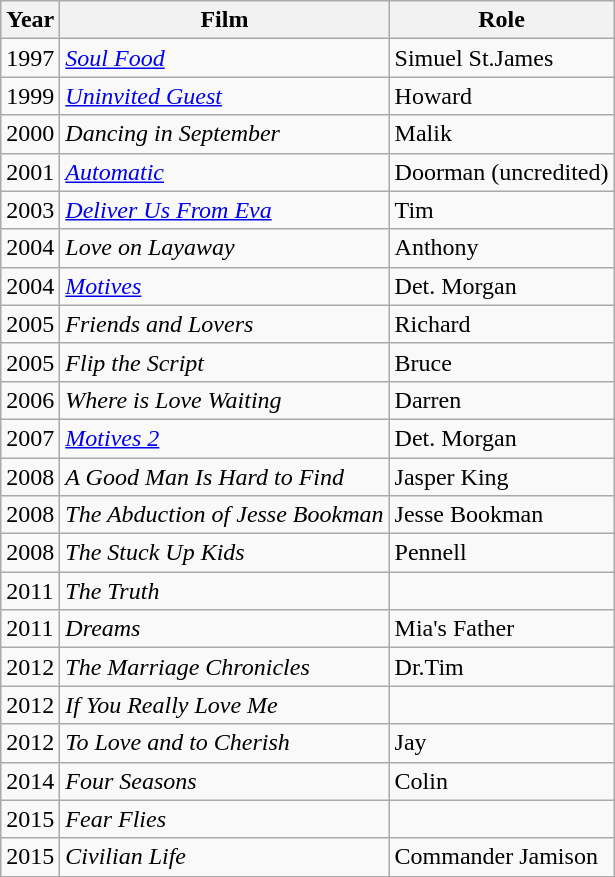<table class="wikitable sortable">
<tr>
<th>Year</th>
<th>Film</th>
<th>Role</th>
</tr>
<tr>
<td>1997</td>
<td><em><a href='#'>Soul Food</a></em></td>
<td>Simuel St.James</td>
</tr>
<tr>
<td>1999</td>
<td><em><a href='#'>Uninvited Guest</a></em></td>
<td>Howard</td>
</tr>
<tr>
<td>2000</td>
<td><em> Dancing in September </em></td>
<td>Malik</td>
</tr>
<tr>
<td>2001</td>
<td><em><a href='#'>Automatic</a></em></td>
<td>Doorman (uncredited)</td>
</tr>
<tr>
<td>2003</td>
<td><em><a href='#'>Deliver Us From Eva</a></em></td>
<td>Tim</td>
</tr>
<tr>
<td>2004</td>
<td><em>Love on Layaway</em></td>
<td>Anthony</td>
</tr>
<tr>
<td>2004</td>
<td><em><a href='#'>Motives</a></em></td>
<td>Det. Morgan</td>
</tr>
<tr>
<td>2005</td>
<td><em> Friends and Lovers </em></td>
<td>Richard</td>
</tr>
<tr>
<td>2005</td>
<td><em> Flip the Script </em></td>
<td>Bruce</td>
</tr>
<tr>
<td>2006</td>
<td><em> Where is Love Waiting </em></td>
<td>Darren</td>
</tr>
<tr>
<td>2007</td>
<td><em><a href='#'>Motives 2</a></em></td>
<td>Det. Morgan</td>
</tr>
<tr>
<td>2008</td>
<td><em> A Good Man Is Hard to Find </em></td>
<td>Jasper King</td>
</tr>
<tr>
<td>2008</td>
<td><em> The Abduction of Jesse Bookman </em></td>
<td>Jesse Bookman</td>
</tr>
<tr>
<td>2008</td>
<td><em> The Stuck Up Kids </em></td>
<td>Pennell</td>
</tr>
<tr>
<td>2011</td>
<td><em>The Truth</em></td>
<td></td>
</tr>
<tr>
<td>2011</td>
<td><em> Dreams </em></td>
<td>Mia's Father</td>
</tr>
<tr>
<td>2012</td>
<td><em>The Marriage Chronicles</em></td>
<td>Dr.Tim</td>
</tr>
<tr>
<td>2012</td>
<td><em>If You Really Love Me</em></td>
<td></td>
</tr>
<tr>
<td>2012</td>
<td><em>To Love and to Cherish</em></td>
<td>Jay</td>
</tr>
<tr>
<td>2014</td>
<td><em>Four Seasons</em></td>
<td>Colin</td>
</tr>
<tr>
<td>2015</td>
<td><em>Fear Flies</em></td>
<td></td>
</tr>
<tr>
<td>2015</td>
<td><em>Civilian Life</em></td>
<td>Commander Jamison</td>
</tr>
</table>
